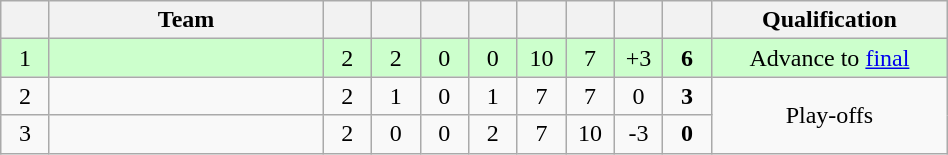<table class="wikitable" style="text-align: center;">
<tr>
<th width="25"></th>
<th width="175">Team</th>
<th width="25"></th>
<th width="25"></th>
<th width="25"></th>
<th width="25"></th>
<th width="25"></th>
<th width="25"></th>
<th width="25"></th>
<th width="25"></th>
<th width="150">Qualification</th>
</tr>
<tr style="background-color: #ccffcc;">
<td>1</td>
<td align=left></td>
<td>2</td>
<td>2</td>
<td>0</td>
<td>0</td>
<td>10</td>
<td>7</td>
<td>+3</td>
<td><strong>6</strong></td>
<td>Advance to <a href='#'>final</a></td>
</tr>
<tr>
<td>2</td>
<td align=left></td>
<td>2</td>
<td>1</td>
<td>0</td>
<td>1</td>
<td>7</td>
<td>7</td>
<td>0</td>
<td><strong>3</strong></td>
<td rowspan="2">Play-offs</td>
</tr>
<tr>
<td>3</td>
<td align=left></td>
<td>2</td>
<td>0</td>
<td>0</td>
<td>2</td>
<td>7</td>
<td>10</td>
<td>-3</td>
<td><strong>0</strong></td>
</tr>
</table>
